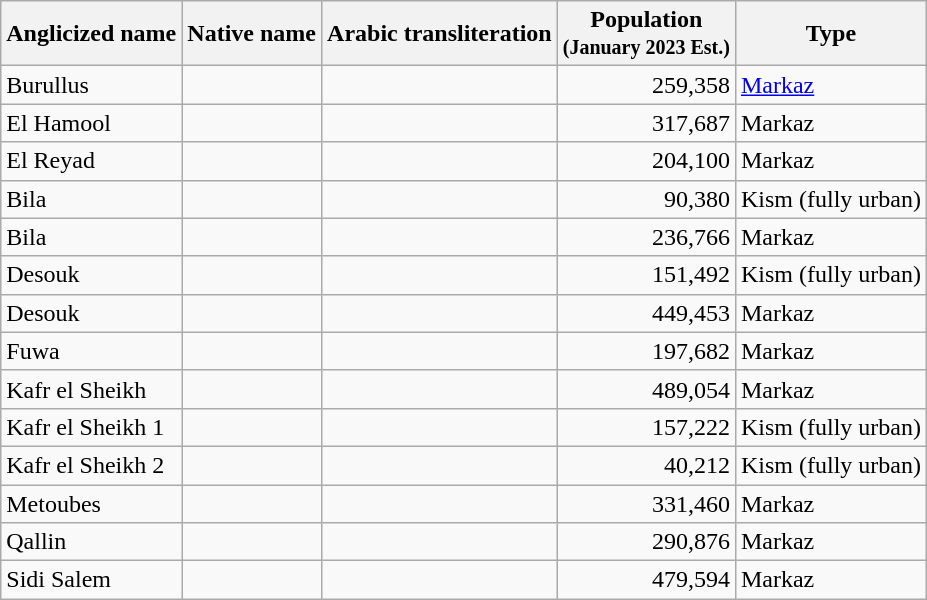<table class="sortable wikitable plainrowheaders">
<tr>
<th>Anglicized name</th>
<th>Native name</th>
<th>Arabic transliteration</th>
<th>Population<br><small>(January 2023 Est.)</small></th>
<th>Type</th>
</tr>
<tr>
<td>Burullus</td>
<td style="text-align:right;"></td>
<td></td>
<td style="text-align:right;">259,358</td>
<td><a href='#'>Markaz</a></td>
</tr>
<tr>
<td>El Hamool</td>
<td style="text-align:right;"></td>
<td></td>
<td style="text-align:right;">317,687</td>
<td>Markaz</td>
</tr>
<tr>
<td>El Reyad</td>
<td style="text-align:right;"></td>
<td></td>
<td style="text-align:right;">204,100</td>
<td>Markaz</td>
</tr>
<tr>
<td>Bila</td>
<td style="text-align:right;"></td>
<td></td>
<td style="text-align:right;">90,380</td>
<td>Kism (fully urban)</td>
</tr>
<tr>
<td>Bila</td>
<td style="text-align:right;"></td>
<td></td>
<td style="text-align:right;">236,766</td>
<td>Markaz</td>
</tr>
<tr>
<td>Desouk</td>
<td style="text-align:right;"></td>
<td></td>
<td style="text-align:right;">151,492</td>
<td>Kism (fully urban)</td>
</tr>
<tr>
<td>Desouk</td>
<td style="text-align:right;"></td>
<td></td>
<td style="text-align:right;">449,453</td>
<td>Markaz</td>
</tr>
<tr>
<td>Fuwa</td>
<td style="text-align:right;"></td>
<td></td>
<td style="text-align:right;">197,682</td>
<td>Markaz</td>
</tr>
<tr>
<td>Kafr el Sheikh</td>
<td style="text-align:right;"></td>
<td></td>
<td style="text-align:right;">489,054</td>
<td>Markaz</td>
</tr>
<tr>
<td>Kafr el Sheikh 1</td>
<td style="text-align:right;"></td>
<td></td>
<td style="text-align:right;">157,222</td>
<td>Kism (fully urban)</td>
</tr>
<tr>
<td>Kafr el Sheikh 2</td>
<td style="text-align:right;"></td>
<td></td>
<td style="text-align:right;">40,212</td>
<td>Kism (fully urban)</td>
</tr>
<tr>
<td>Metoubes</td>
<td style="text-align:right;"></td>
<td></td>
<td style="text-align:right;">331,460</td>
<td>Markaz</td>
</tr>
<tr>
<td>Qallin</td>
<td style="text-align:right;"></td>
<td></td>
<td style="text-align:right;">290,876</td>
<td>Markaz</td>
</tr>
<tr>
<td>Sidi Salem</td>
<td style="text-align:right;"></td>
<td></td>
<td style="text-align:right;">479,594</td>
<td>Markaz</td>
</tr>
</table>
